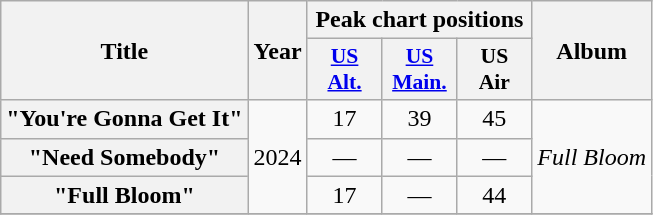<table class="wikitable plainrowheaders" style="text-align:center;">
<tr>
<th scope="col" rowspan="2">Title</th>
<th scope="col" rowspan="2">Year</th>
<th scope="col" colspan="3">Peak chart positions</th>
<th rowspan="2" scope="col">Album</th>
</tr>
<tr>
<th scope="col" style="width:3em;font-size:90%;"><a href='#'>US<br>Alt.</a><br></th>
<th scope="col" style="width:3em;font-size:90%;"><a href='#'>US<br>Main.</a><br></th>
<th scope="col" style="width:3em;font-size:90%;">US<br>Air</th>
</tr>
<tr>
<th scope="row">"You're Gonna Get It"</th>
<td rowspan="3">2024</td>
<td>17</td>
<td>39</td>
<td>45</td>
<td rowspan="3"><em>Full Bloom</em></td>
</tr>
<tr>
<th scope="row">"Need Somebody"</th>
<td>—</td>
<td>—</td>
<td>—</td>
</tr>
<tr>
<th scope="row">"Full Bloom"</th>
<td>17</td>
<td>—</td>
<td>44</td>
</tr>
<tr>
</tr>
</table>
